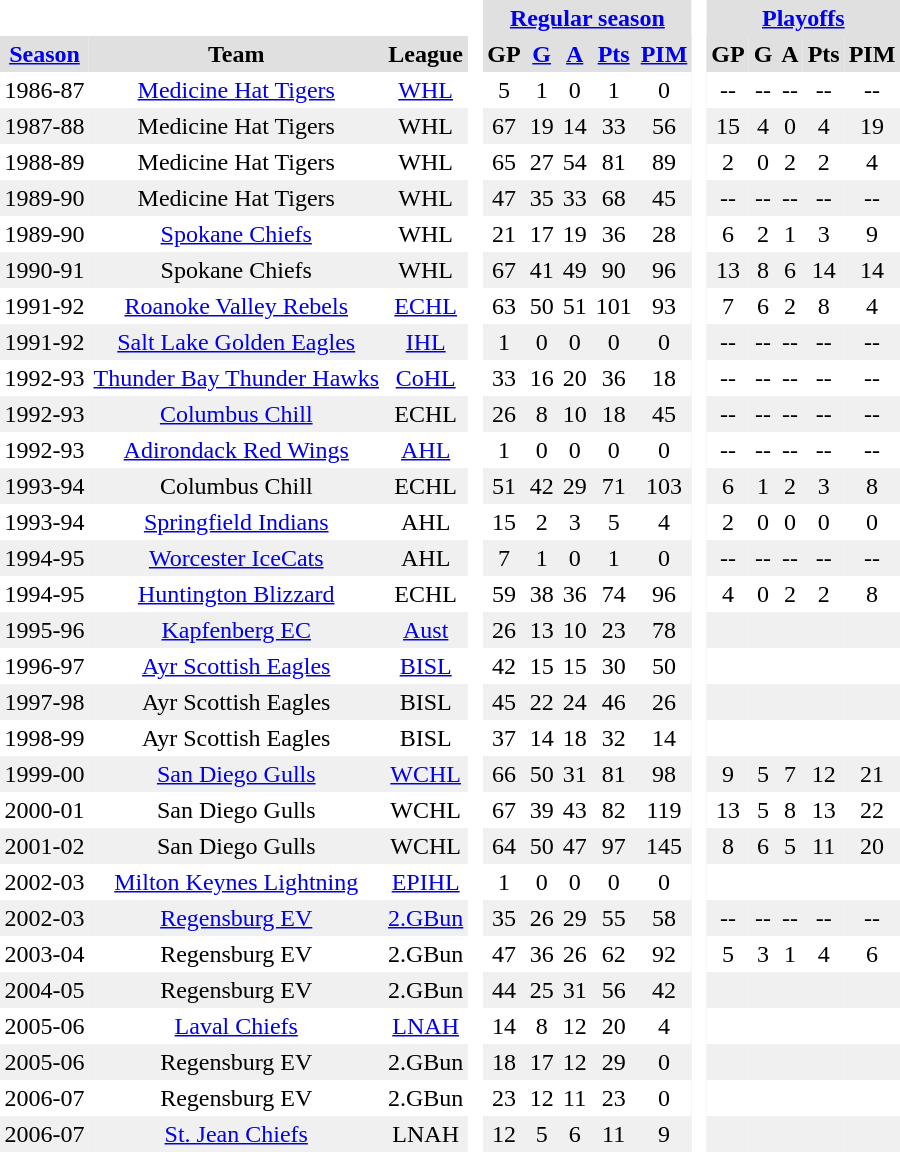<table BORDER="0" CELLPADDING="3" CELLSPACING="0" ID="Table3">
<tr ALIGN="center" bgcolor="#e0e0e0">
<th ALIGN="center" colspan="3" bgcolor="#ffffff"> </th>
<th ALIGN="center" rowspan="99" bgcolor="#ffffff"> </th>
<th ALIGN="center" colspan="5"><a href='#'>Regular season</a></th>
<th ALIGN="center" rowspan="99" bgcolor="#ffffff"> </th>
<th ALIGN="center" colspan="5"><a href='#'>Playoffs</a></th>
</tr>
<tr ALIGN="center" bgcolor="#e0e0e0">
<th ALIGN="center"><a href='#'>Season</a></th>
<th ALIGN="center">Team</th>
<th ALIGN="center">League</th>
<th ALIGN="center">GP</th>
<th ALIGN="center"><a href='#'>G</a></th>
<th ALIGN="center"><a href='#'>A</a></th>
<th ALIGN="center"><a href='#'>Pts</a></th>
<th ALIGN="center"><a href='#'>PIM</a></th>
<th ALIGN="center">GP</th>
<th ALIGN="center">G</th>
<th ALIGN="center">A</th>
<th ALIGN="center">Pts</th>
<th ALIGN="center">PIM</th>
</tr>
<tr ALIGN="center">
<td>1986-87</td>
<td><a href='#'>Medicine Hat Tigers</a></td>
<td><a href='#'>WHL</a></td>
<td>5</td>
<td>1</td>
<td>0</td>
<td>1</td>
<td>0</td>
<td>--</td>
<td>--</td>
<td>--</td>
<td>--</td>
<td>--</td>
</tr>
<tr ALIGN="center" bgcolor="#f0f0f0">
<td>1987-88</td>
<td>Medicine Hat Tigers</td>
<td>WHL</td>
<td>67</td>
<td>19</td>
<td>14</td>
<td>33</td>
<td>56</td>
<td>15</td>
<td>4</td>
<td>0</td>
<td>4</td>
<td>19</td>
</tr>
<tr ALIGN="center">
<td>1988-89</td>
<td>Medicine Hat Tigers</td>
<td>WHL</td>
<td>65</td>
<td>27</td>
<td>54</td>
<td>81</td>
<td>89</td>
<td>2</td>
<td>0</td>
<td>2</td>
<td>2</td>
<td>4</td>
</tr>
<tr ALIGN="center" bgcolor="#f0f0f0">
<td>1989-90</td>
<td>Medicine Hat Tigers</td>
<td>WHL</td>
<td>47</td>
<td>35</td>
<td>33</td>
<td>68</td>
<td>45</td>
<td>--</td>
<td>--</td>
<td>--</td>
<td>--</td>
<td>--</td>
</tr>
<tr ALIGN="center">
<td>1989-90</td>
<td><a href='#'>Spokane Chiefs</a></td>
<td>WHL</td>
<td>21</td>
<td>17</td>
<td>19</td>
<td>36</td>
<td>28</td>
<td>6</td>
<td>2</td>
<td>1</td>
<td>3</td>
<td>9</td>
</tr>
<tr ALIGN="center" bgcolor="#f0f0f0">
<td>1990-91</td>
<td>Spokane Chiefs</td>
<td>WHL</td>
<td>67</td>
<td>41</td>
<td>49</td>
<td>90</td>
<td>96</td>
<td>13</td>
<td>8</td>
<td>6</td>
<td>14</td>
<td>14</td>
</tr>
<tr ALIGN="center">
<td>1991-92</td>
<td><a href='#'>Roanoke Valley Rebels</a></td>
<td><a href='#'>ECHL</a></td>
<td>63</td>
<td>50</td>
<td>51</td>
<td>101</td>
<td>93</td>
<td>7</td>
<td>6</td>
<td>2</td>
<td>8</td>
<td>4</td>
</tr>
<tr ALIGN="center" bgcolor="#f0f0f0">
<td>1991-92</td>
<td><a href='#'>Salt Lake Golden Eagles</a></td>
<td><a href='#'>IHL</a></td>
<td>1</td>
<td>0</td>
<td>0</td>
<td>0</td>
<td>0</td>
<td>--</td>
<td>--</td>
<td>--</td>
<td>--</td>
<td>--</td>
</tr>
<tr ALIGN="center">
<td>1992-93</td>
<td><a href='#'>Thunder Bay Thunder Hawks</a></td>
<td><a href='#'>CoHL</a></td>
<td>33</td>
<td>16</td>
<td>20</td>
<td>36</td>
<td>18</td>
<td>--</td>
<td>--</td>
<td>--</td>
<td>--</td>
<td>--</td>
</tr>
<tr ALIGN="center" bgcolor="#f0f0f0">
<td>1992-93</td>
<td><a href='#'>Columbus Chill</a></td>
<td>ECHL</td>
<td>26</td>
<td>8</td>
<td>10</td>
<td>18</td>
<td>45</td>
<td>--</td>
<td>--</td>
<td>--</td>
<td>--</td>
<td>--</td>
</tr>
<tr ALIGN="center">
<td>1992-93</td>
<td><a href='#'>Adirondack Red Wings</a></td>
<td><a href='#'>AHL</a></td>
<td>1</td>
<td>0</td>
<td>0</td>
<td>0</td>
<td>0</td>
<td>--</td>
<td>--</td>
<td>--</td>
<td>--</td>
<td>--</td>
</tr>
<tr ALIGN="center" bgcolor="#f0f0f0">
<td>1993-94</td>
<td>Columbus Chill</td>
<td>ECHL</td>
<td>51</td>
<td>42</td>
<td>29</td>
<td>71</td>
<td>103</td>
<td>6</td>
<td>1</td>
<td>2</td>
<td>3</td>
<td>8</td>
</tr>
<tr ALIGN="center">
<td>1993-94</td>
<td><a href='#'>Springfield Indians</a></td>
<td>AHL</td>
<td>15</td>
<td>2</td>
<td>3</td>
<td>5</td>
<td>4</td>
<td>2</td>
<td>0</td>
<td>0</td>
<td>0</td>
<td>0</td>
</tr>
<tr ALIGN="center" bgcolor="#f0f0f0">
<td>1994-95</td>
<td><a href='#'>Worcester IceCats</a></td>
<td>AHL</td>
<td>7</td>
<td>1</td>
<td>0</td>
<td>1</td>
<td>0</td>
<td>--</td>
<td>--</td>
<td>--</td>
<td>--</td>
<td>--</td>
</tr>
<tr ALIGN="center">
<td>1994-95</td>
<td><a href='#'>Huntington Blizzard</a></td>
<td>ECHL</td>
<td>59</td>
<td>38</td>
<td>36</td>
<td>74</td>
<td>96</td>
<td>4</td>
<td>0</td>
<td>2</td>
<td>2</td>
<td>8</td>
</tr>
<tr ALIGN="center" bgcolor="#f0f0f0">
<td>1995-96</td>
<td><a href='#'>Kapfenberg EC</a></td>
<td><a href='#'>Aust</a></td>
<td>26</td>
<td>13</td>
<td>10</td>
<td>23</td>
<td>78</td>
<td></td>
<td></td>
<td></td>
<td></td>
<td></td>
</tr>
<tr ALIGN="center">
<td>1996-97</td>
<td><a href='#'>Ayr Scottish Eagles</a></td>
<td><a href='#'>BISL</a></td>
<td>42</td>
<td>15</td>
<td>15</td>
<td>30</td>
<td>50</td>
<td></td>
<td></td>
<td></td>
<td></td>
<td></td>
</tr>
<tr ALIGN="center" bgcolor="#f0f0f0">
<td>1997-98</td>
<td>Ayr Scottish Eagles</td>
<td>BISL</td>
<td>45</td>
<td>22</td>
<td>24</td>
<td>46</td>
<td>26</td>
<td></td>
<td></td>
<td></td>
<td></td>
<td></td>
</tr>
<tr ALIGN="center">
<td>1998-99</td>
<td>Ayr Scottish Eagles</td>
<td>BISL</td>
<td>37</td>
<td>14</td>
<td>18</td>
<td>32</td>
<td>14</td>
<td></td>
<td></td>
<td></td>
<td></td>
<td></td>
</tr>
<tr ALIGN="center" bgcolor="#f0f0f0">
<td>1999-00</td>
<td><a href='#'>San Diego Gulls</a></td>
<td><a href='#'>WCHL</a></td>
<td>66</td>
<td>50</td>
<td>31</td>
<td>81</td>
<td>98</td>
<td>9</td>
<td>5</td>
<td>7</td>
<td>12</td>
<td>21</td>
</tr>
<tr ALIGN="center">
<td>2000-01</td>
<td>San Diego Gulls</td>
<td>WCHL</td>
<td>67</td>
<td>39</td>
<td>43</td>
<td>82</td>
<td>119</td>
<td>13</td>
<td>5</td>
<td>8</td>
<td>13</td>
<td>22</td>
</tr>
<tr ALIGN="center" bgcolor="#f0f0f0">
<td>2001-02</td>
<td>San Diego Gulls</td>
<td>WCHL</td>
<td>64</td>
<td>50</td>
<td>47</td>
<td>97</td>
<td>145</td>
<td>8</td>
<td>6</td>
<td>5</td>
<td>11</td>
<td>20</td>
</tr>
<tr ALIGN="center">
<td>2002-03</td>
<td><a href='#'>Milton Keynes Lightning</a></td>
<td><a href='#'>EPIHL</a></td>
<td>1</td>
<td>0</td>
<td>0</td>
<td>0</td>
<td>0</td>
<td></td>
<td></td>
<td></td>
<td></td>
<td></td>
</tr>
<tr ALIGN="center" bgcolor="#f0f0f0">
<td>2002-03</td>
<td><a href='#'>Regensburg EV</a></td>
<td><a href='#'>2.GBun</a></td>
<td>35</td>
<td>26</td>
<td>29</td>
<td>55</td>
<td>58</td>
<td>--</td>
<td>--</td>
<td>--</td>
<td>--</td>
<td>--</td>
</tr>
<tr ALIGN="center">
<td>2003-04</td>
<td>Regensburg EV</td>
<td>2.GBun</td>
<td>47</td>
<td>36</td>
<td>26</td>
<td>62</td>
<td>92</td>
<td>5</td>
<td>3</td>
<td>1</td>
<td>4</td>
<td>6</td>
</tr>
<tr ALIGN="center" bgcolor="#f0f0f0">
<td>2004-05</td>
<td>Regensburg EV</td>
<td>2.GBun</td>
<td>44</td>
<td>25</td>
<td>31</td>
<td>56</td>
<td>42</td>
<td></td>
<td></td>
<td></td>
<td></td>
<td></td>
</tr>
<tr ALIGN="center">
<td>2005-06</td>
<td><a href='#'>Laval Chiefs</a></td>
<td><a href='#'>LNAH</a></td>
<td>14</td>
<td>8</td>
<td>12</td>
<td>20</td>
<td>4</td>
<td></td>
<td></td>
<td></td>
<td></td>
<td></td>
</tr>
<tr ALIGN="center" bgcolor="#f0f0f0">
<td>2005-06</td>
<td>Regensburg EV</td>
<td>2.GBun</td>
<td>18</td>
<td>17</td>
<td>12</td>
<td>29</td>
<td>0</td>
<td></td>
<td></td>
<td></td>
<td></td>
<td></td>
</tr>
<tr ALIGN="center">
<td>2006-07</td>
<td>Regensburg EV</td>
<td>2.GBun</td>
<td>23</td>
<td>12</td>
<td>11</td>
<td>23</td>
<td>0</td>
<td></td>
<td></td>
<td></td>
<td></td>
<td></td>
</tr>
<tr ALIGN="center" bgcolor="#f0f0f0">
<td>2006-07</td>
<td><a href='#'>St. Jean Chiefs</a></td>
<td>LNAH</td>
<td>12</td>
<td>5</td>
<td>6</td>
<td>11</td>
<td>9</td>
<td></td>
<td></td>
<td></td>
<td></td>
<td></td>
</tr>
</table>
